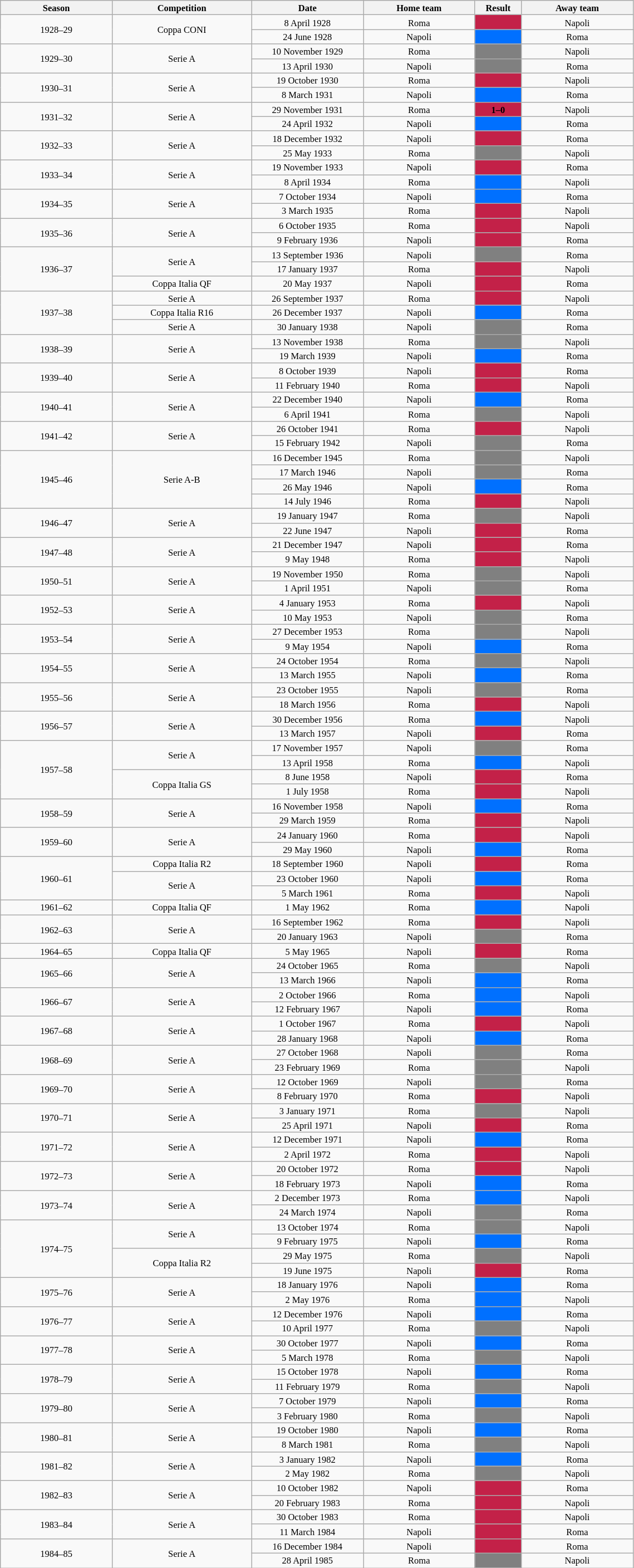<table class="wikitable" style="text-align: center; width=20%; font-size: 11px">
<tr>
<th rowspan=1 width=12%>Season</th>
<th rowspan=1 width=15%>Competition</th>
<th rowspan=1 width=12%>Date</th>
<th rowspan=1 width=12%>Home team</th>
<th rowspan=1 width=5%>Result</th>
<th rowspan=1 width=12%>Away team</th>
</tr>
<tr>
<td rowspan=2>1928–29</td>
<td rowspan=2>Coppa CONI</td>
<td>8 April 1928</td>
<td>Roma</td>
<td bgcolor=C32148></td>
<td>Napoli</td>
</tr>
<tr>
<td>24 June 1928</td>
<td>Napoli</td>
<td bgcolor=0070FF></td>
<td>Roma</td>
</tr>
<tr>
<td rowspan=2>1929–30</td>
<td rowspan=2>Serie A</td>
<td>10 November 1929</td>
<td>Roma</td>
<td bgcolor=808080></td>
<td>Napoli</td>
</tr>
<tr>
<td>13 April 1930</td>
<td>Napoli</td>
<td bgcolor=808080></td>
<td>Roma</td>
</tr>
<tr>
<td rowspan=2>1930–31</td>
<td rowspan=2>Serie A</td>
<td>19 October 1930</td>
<td>Roma</td>
<td bgcolor=C32148></td>
<td>Napoli</td>
</tr>
<tr>
<td>8 March 1931</td>
<td>Napoli</td>
<td bgcolor=0070FF></td>
<td>Roma</td>
</tr>
<tr>
<td rowspan=2>1931–32</td>
<td rowspan=2>Serie A</td>
<td>29 November 1931</td>
<td>Roma</td>
<td bgcolor=C32148><span><strong>1–0</strong></span></td>
<td>Napoli</td>
</tr>
<tr>
<td>24 April 1932</td>
<td>Napoli</td>
<td bgcolor=0070FF></td>
<td>Roma</td>
</tr>
<tr>
<td rowspan=2>1932–33</td>
<td rowspan=2>Serie A</td>
<td>18 December 1932</td>
<td>Napoli</td>
<td bgcolor=C32148></td>
<td>Roma</td>
</tr>
<tr>
<td>25 May 1933</td>
<td>Roma</td>
<td bgcolor=808080></td>
<td>Napoli</td>
</tr>
<tr>
<td rowspan=2>1933–34</td>
<td rowspan=2>Serie A</td>
<td>19 November 1933</td>
<td>Napoli</td>
<td bgcolor=C32148></td>
<td>Roma</td>
</tr>
<tr>
<td>8 April 1934</td>
<td>Roma</td>
<td bgcolor=0070FF></td>
<td>Napoli</td>
</tr>
<tr>
<td rowspan=2>1934–35</td>
<td rowspan=2>Serie A</td>
<td>7 October 1934</td>
<td>Napoli</td>
<td bgcolor=0070FF></td>
<td>Roma</td>
</tr>
<tr>
<td>3 March 1935</td>
<td>Roma</td>
<td bgcolor=C32148></td>
<td>Napoli</td>
</tr>
<tr>
<td rowspan=2>1935–36</td>
<td rowspan=2>Serie A</td>
<td>6 October 1935</td>
<td>Roma</td>
<td bgcolor=C32148></td>
<td>Napoli</td>
</tr>
<tr>
<td>9 February 1936</td>
<td>Napoli</td>
<td bgcolor=C32148></td>
<td>Roma</td>
</tr>
<tr>
<td rowspan=3>1936–37</td>
<td rowspan=2>Serie A</td>
<td>13 September 1936</td>
<td>Napoli</td>
<td bgcolor=808080></td>
<td>Roma</td>
</tr>
<tr>
<td>17 January 1937</td>
<td>Roma</td>
<td bgcolor=C32148></td>
<td>Napoli</td>
</tr>
<tr>
<td>Coppa Italia QF</td>
<td>20 May 1937</td>
<td>Napoli</td>
<td bgcolor=C32148></td>
<td>Roma</td>
</tr>
<tr>
<td rowspan=3>1937–38</td>
<td>Serie A</td>
<td>26 September 1937</td>
<td>Roma</td>
<td bgcolor=C32148></td>
<td>Napoli</td>
</tr>
<tr>
<td>Coppa Italia R16</td>
<td>26 December 1937</td>
<td>Napoli</td>
<td bgcolor=0070FF></td>
<td>Roma</td>
</tr>
<tr>
<td>Serie A</td>
<td>30 January 1938</td>
<td>Napoli</td>
<td bgcolor=808080></td>
<td>Roma</td>
</tr>
<tr>
<td rowspan=2>1938–39</td>
<td rowspan=2>Serie A</td>
<td>13 November 1938</td>
<td>Roma</td>
<td bgcolor=808080></td>
<td>Napoli</td>
</tr>
<tr>
<td>19 March 1939</td>
<td>Napoli</td>
<td bgcolor=0070FF></td>
<td>Roma</td>
</tr>
<tr>
<td rowspan=2>1939–40</td>
<td rowspan=2>Serie A</td>
<td>8 October 1939</td>
<td>Napoli</td>
<td bgcolor=C32148></td>
<td>Roma</td>
</tr>
<tr>
<td>11 February 1940</td>
<td>Roma</td>
<td bgcolor=C32148></td>
<td>Napoli</td>
</tr>
<tr>
<td rowspan=2>1940–41</td>
<td rowspan=2>Serie A</td>
<td>22 December 1940</td>
<td>Napoli</td>
<td bgcolor=0070FF></td>
<td>Roma</td>
</tr>
<tr>
<td>6 April 1941</td>
<td>Roma</td>
<td bgcolor=808080></td>
<td>Napoli</td>
</tr>
<tr>
<td rowspan=2>1941–42</td>
<td rowspan=2>Serie A</td>
<td>26 October 1941</td>
<td>Roma</td>
<td bgcolor=C32148></td>
<td>Napoli</td>
</tr>
<tr>
<td>15 February 1942</td>
<td>Napoli</td>
<td bgcolor=808080></td>
<td>Roma</td>
</tr>
<tr>
<td rowspan=4>1945–46</td>
<td rowspan=4>Serie A-B</td>
<td>16 December 1945</td>
<td>Roma</td>
<td bgcolor=808080></td>
<td>Napoli</td>
</tr>
<tr>
<td>17 March 1946</td>
<td>Napoli</td>
<td bgcolor=808080></td>
<td>Roma</td>
</tr>
<tr>
<td>26 May 1946</td>
<td>Napoli</td>
<td bgcolor=0070FF></td>
<td>Roma</td>
</tr>
<tr>
<td>14 July 1946</td>
<td>Roma</td>
<td bgcolor=C32148></td>
<td>Napoli</td>
</tr>
<tr>
<td rowspan=2>1946–47</td>
<td rowspan=2>Serie A</td>
<td>19 January 1947</td>
<td>Roma</td>
<td bgcolor=808080></td>
<td>Napoli</td>
</tr>
<tr>
<td>22 June 1947</td>
<td>Napoli</td>
<td bgcolor=C32148></td>
<td>Roma</td>
</tr>
<tr>
<td rowspan=2>1947–48</td>
<td rowspan=2>Serie A</td>
<td>21 December 1947</td>
<td>Napoli</td>
<td bgcolor=C32148></td>
<td>Roma</td>
</tr>
<tr>
<td>9 May 1948</td>
<td>Roma</td>
<td bgcolor=C32148></td>
<td>Napoli</td>
</tr>
<tr>
<td rowspan=2>1950–51</td>
<td rowspan=2>Serie A</td>
<td>19 November 1950</td>
<td>Roma</td>
<td bgcolor=808080></td>
<td>Napoli</td>
</tr>
<tr>
<td>1 April 1951</td>
<td>Napoli</td>
<td bgcolor=808080></td>
<td>Roma</td>
</tr>
<tr>
<td rowspan=2>1952–53</td>
<td rowspan=2>Serie A</td>
<td>4 January 1953</td>
<td>Roma</td>
<td bgcolor=C32148></td>
<td>Napoli</td>
</tr>
<tr>
<td>10 May 1953</td>
<td>Napoli</td>
<td bgcolor=808080></td>
<td>Roma</td>
</tr>
<tr>
<td rowspan=2>1953–54</td>
<td rowspan=2>Serie A</td>
<td>27 December 1953</td>
<td>Roma</td>
<td bgcolor=808080></td>
<td>Napoli</td>
</tr>
<tr>
<td>9 May 1954</td>
<td>Napoli</td>
<td bgcolor=0070FF></td>
<td>Roma</td>
</tr>
<tr>
<td rowspan=2>1954–55</td>
<td rowspan=2>Serie A</td>
<td>24 October 1954</td>
<td>Roma</td>
<td bgcolor=808080></td>
<td>Napoli</td>
</tr>
<tr>
<td>13 March 1955</td>
<td>Napoli</td>
<td bgcolor=0070FF></td>
<td>Roma</td>
</tr>
<tr>
<td rowspan=2>1955–56</td>
<td rowspan=2>Serie A</td>
<td>23 October 1955</td>
<td>Napoli</td>
<td bgcolor=808080></td>
<td>Roma</td>
</tr>
<tr>
<td>18 March 1956</td>
<td>Roma</td>
<td bgcolor=C32148></td>
<td>Napoli</td>
</tr>
<tr>
<td rowspan=2>1956–57</td>
<td rowspan=2>Serie A</td>
<td>30 December 1956</td>
<td>Roma</td>
<td bgcolor=0070FF></td>
<td>Napoli</td>
</tr>
<tr>
<td>13 March 1957</td>
<td>Napoli</td>
<td bgcolor=C32148></td>
<td>Roma</td>
</tr>
<tr>
<td rowspan=4>1957–58</td>
<td rowspan=2>Serie A</td>
<td>17 November 1957</td>
<td>Napoli</td>
<td bgcolor=808080></td>
<td>Roma</td>
</tr>
<tr>
<td>13 April 1958</td>
<td>Roma</td>
<td bgcolor=0070FF></td>
<td>Napoli</td>
</tr>
<tr>
<td rowspan=2>Coppa Italia GS</td>
<td>8 June 1958</td>
<td>Napoli</td>
<td bgcolor=C32148></td>
<td>Roma</td>
</tr>
<tr>
<td>1 July 1958</td>
<td>Roma</td>
<td bgcolor=C32148></td>
<td>Napoli</td>
</tr>
<tr>
<td rowspan=2>1958–59</td>
<td rowspan=2>Serie A</td>
<td>16 November 1958</td>
<td>Napoli</td>
<td bgcolor=0070FF></td>
<td>Roma</td>
</tr>
<tr>
<td>29 March 1959</td>
<td>Roma</td>
<td bgcolor=C32148></td>
<td>Napoli</td>
</tr>
<tr>
<td rowspan=2>1959–60</td>
<td rowspan=2>Serie A</td>
<td>24 January 1960</td>
<td>Roma</td>
<td bgcolor=C32148></td>
<td>Napoli</td>
</tr>
<tr>
<td>29 May 1960</td>
<td>Napoli</td>
<td bgcolor=0070FF></td>
<td>Roma</td>
</tr>
<tr>
<td rowspan=3>1960–61</td>
<td>Coppa Italia R2</td>
<td>18 September 1960</td>
<td>Napoli</td>
<td bgcolor=C32148></td>
<td>Roma</td>
</tr>
<tr>
<td rowspan=2>Serie A</td>
<td>23 October 1960</td>
<td>Napoli</td>
<td bgcolor=0070FF></td>
<td>Roma</td>
</tr>
<tr>
<td>5 March 1961</td>
<td>Roma</td>
<td bgcolor=C32148></td>
<td>Napoli</td>
</tr>
<tr>
<td>1961–62</td>
<td>Coppa Italia QF</td>
<td>1 May 1962</td>
<td>Roma</td>
<td bgcolor=0070FF></td>
<td>Napoli</td>
</tr>
<tr>
<td rowspan=2>1962–63</td>
<td rowspan=2>Serie A</td>
<td>16 September 1962</td>
<td>Roma</td>
<td bgcolor=C32148></td>
<td>Napoli</td>
</tr>
<tr>
<td>20 January 1963</td>
<td>Napoli</td>
<td bgcolor=808080></td>
<td>Roma</td>
</tr>
<tr>
<td>1964–65</td>
<td>Coppa Italia QF</td>
<td>5 May 1965</td>
<td>Napoli</td>
<td bgcolor=C32148></td>
<td>Roma</td>
</tr>
<tr>
<td rowspan=2>1965–66</td>
<td rowspan=2>Serie A</td>
<td>24 October 1965</td>
<td>Roma</td>
<td bgcolor=808080></td>
<td>Napoli</td>
</tr>
<tr>
<td>13 March 1966</td>
<td>Napoli</td>
<td bgcolor=0070FF></td>
<td>Roma</td>
</tr>
<tr>
<td rowspan=2>1966–67</td>
<td rowspan=2>Serie A</td>
<td>2 October 1966</td>
<td>Roma</td>
<td bgcolor=0070FF></td>
<td>Napoli</td>
</tr>
<tr>
<td>12 February 1967</td>
<td>Napoli</td>
<td bgcolor=0070FF></td>
<td>Roma</td>
</tr>
<tr>
<td rowspan=2>1967–68</td>
<td rowspan=2>Serie A</td>
<td>1 October 1967</td>
<td>Roma</td>
<td bgcolor=C32148></td>
<td>Napoli</td>
</tr>
<tr>
<td>28 January 1968</td>
<td>Napoli</td>
<td bgcolor=0070FF></td>
<td>Roma</td>
</tr>
<tr>
<td rowspan=2>1968–69</td>
<td rowspan=2>Serie A</td>
<td>27 October 1968</td>
<td>Napoli</td>
<td bgcolor=808080></td>
<td>Roma</td>
</tr>
<tr>
<td>23 February 1969</td>
<td>Roma</td>
<td bgcolor=808080></td>
<td>Napoli</td>
</tr>
<tr>
<td rowspan=2>1969–70</td>
<td rowspan=2>Serie A</td>
<td>12 October 1969</td>
<td>Napoli</td>
<td bgcolor=808080></td>
<td>Roma</td>
</tr>
<tr>
<td>8 February 1970</td>
<td>Roma</td>
<td bgcolor=C32148></td>
<td>Napoli</td>
</tr>
<tr>
<td rowspan=2>1970–71</td>
<td rowspan=2>Serie A</td>
<td>3 January 1971</td>
<td>Roma</td>
<td bgcolor=808080></td>
<td>Napoli</td>
</tr>
<tr>
<td>25 April 1971</td>
<td>Napoli</td>
<td bgcolor=C32148></td>
<td>Roma</td>
</tr>
<tr>
<td rowspan=2>1971–72</td>
<td rowspan=2>Serie A</td>
<td>12 December 1971</td>
<td>Napoli</td>
<td bgcolor=0070FF></td>
<td>Roma</td>
</tr>
<tr>
<td>2 April 1972</td>
<td>Roma</td>
<td bgcolor=C32148></td>
<td>Napoli</td>
</tr>
<tr>
<td rowspan=2>1972–73</td>
<td rowspan=2>Serie A</td>
<td>20 October 1972</td>
<td>Roma</td>
<td bgcolor=C32148></td>
<td>Napoli</td>
</tr>
<tr>
<td>18 February 1973</td>
<td>Napoli</td>
<td bgcolor=0070FF></td>
<td>Roma</td>
</tr>
<tr>
<td rowspan=2>1973–74</td>
<td rowspan=2>Serie A</td>
<td>2 December 1973</td>
<td>Roma</td>
<td bgcolor=0070FF></td>
<td>Napoli</td>
</tr>
<tr>
<td>24 March 1974</td>
<td>Napoli</td>
<td bgcolor=808080></td>
<td>Roma</td>
</tr>
<tr>
<td rowspan=4>1974–75</td>
<td rowspan=2>Serie A</td>
<td>13 October 1974</td>
<td>Roma</td>
<td bgcolor=808080></td>
<td>Napoli</td>
</tr>
<tr>
<td>9 February 1975</td>
<td>Napoli</td>
<td bgcolor=0070FF></td>
<td>Roma</td>
</tr>
<tr>
<td rowspan=2>Coppa Italia R2</td>
<td>29 May 1975</td>
<td>Roma</td>
<td bgcolor=808080></td>
<td>Napoli</td>
</tr>
<tr>
<td>19 June 1975</td>
<td>Napoli</td>
<td bgcolor=C32148></td>
<td>Roma</td>
</tr>
<tr>
<td rowspan=2>1975–76</td>
<td rowspan=2>Serie A</td>
<td>18 January 1976</td>
<td>Napoli</td>
<td bgcolor=0070FF></td>
<td>Roma</td>
</tr>
<tr>
<td>2 May 1976</td>
<td>Roma</td>
<td bgcolor=0070FF></td>
<td>Napoli</td>
</tr>
<tr>
<td rowspan=2>1976–77</td>
<td rowspan=2>Serie A</td>
<td>12 December 1976</td>
<td>Napoli</td>
<td bgcolor=0070FF></td>
<td>Roma</td>
</tr>
<tr>
<td>10 April 1977</td>
<td>Roma</td>
<td bgcolor=808080></td>
<td>Napoli</td>
</tr>
<tr>
<td rowspan=2>1977–78</td>
<td rowspan=2>Serie A</td>
<td>30 October 1977</td>
<td>Napoli</td>
<td bgcolor=0070FF></td>
<td>Roma</td>
</tr>
<tr>
<td>5 March 1978</td>
<td>Roma</td>
<td bgcolor=808080></td>
<td>Napoli</td>
</tr>
<tr>
<td rowspan=2>1978–79</td>
<td rowspan=2>Serie A</td>
<td>15 October 1978</td>
<td>Napoli</td>
<td bgcolor=0070FF></td>
<td>Roma</td>
</tr>
<tr>
<td>11 February 1979</td>
<td>Roma</td>
<td bgcolor=808080></td>
<td>Napoli</td>
</tr>
<tr>
<td rowspan=2>1979–80</td>
<td rowspan=2>Serie A</td>
<td>7 October 1979</td>
<td>Napoli</td>
<td bgcolor=0070FF></td>
<td>Roma</td>
</tr>
<tr>
<td>3 February 1980</td>
<td>Roma</td>
<td bgcolor=808080></td>
<td>Napoli</td>
</tr>
<tr>
<td rowspan=2>1980–81</td>
<td rowspan=2>Serie A</td>
<td>19 October 1980</td>
<td>Napoli</td>
<td bgcolor=0070FF></td>
<td>Roma</td>
</tr>
<tr>
<td>8 March 1981</td>
<td>Roma</td>
<td bgcolor=808080></td>
<td>Napoli</td>
</tr>
<tr>
<td rowspan=2>1981–82</td>
<td rowspan=2>Serie A</td>
<td>3 January 1982</td>
<td>Napoli</td>
<td bgcolor=0070FF></td>
<td>Roma</td>
</tr>
<tr>
<td>2 May 1982</td>
<td>Roma</td>
<td bgcolor=808080></td>
<td>Napoli</td>
</tr>
<tr>
<td rowspan=2>1982–83</td>
<td rowspan=2>Serie A</td>
<td>10 October 1982</td>
<td>Napoli</td>
<td bgcolor=C32148></td>
<td>Roma</td>
</tr>
<tr>
<td>20 February 1983</td>
<td>Roma</td>
<td bgcolor=C32148></td>
<td>Napoli</td>
</tr>
<tr>
<td rowspan=2>1983–84</td>
<td rowspan=2>Serie A</td>
<td>30 October 1983</td>
<td>Roma</td>
<td bgcolor=C32148></td>
<td>Napoli</td>
</tr>
<tr>
<td>11 March 1984</td>
<td>Napoli</td>
<td bgcolor=C32148></td>
<td>Roma</td>
</tr>
<tr>
<td rowspan=2>1984–85</td>
<td rowspan=2>Serie A</td>
<td>16 December 1984</td>
<td>Napoli</td>
<td bgcolor=C32148></td>
<td>Roma</td>
</tr>
<tr>
<td>28 April 1985</td>
<td>Roma</td>
<td bgcolor=808080></td>
<td>Napoli</td>
</tr>
</table>
